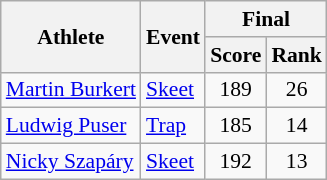<table class="wikitable" style="font-size:90%">
<tr>
<th rowspan="2">Athlete</th>
<th rowspan="2">Event</th>
<th colspan="2">Final</th>
</tr>
<tr>
<th>Score</th>
<th>Rank</th>
</tr>
<tr>
<td><a href='#'>Martin Burkert</a></td>
<td><a href='#'>Skeet</a></td>
<td align="center">189</td>
<td align="center">26</td>
</tr>
<tr>
<td><a href='#'>Ludwig Puser</a></td>
<td><a href='#'>Trap</a></td>
<td align="center">185</td>
<td align="center">14</td>
</tr>
<tr>
<td><a href='#'>Nicky Szapáry</a></td>
<td><a href='#'>Skeet</a></td>
<td align="center">192</td>
<td align="center">13</td>
</tr>
</table>
